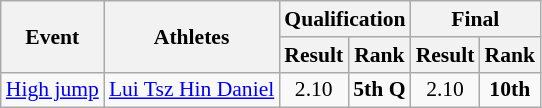<table class=wikitable style="font-size:90%">
<tr>
<th rowspan=2>Event</th>
<th rowspan=2>Athletes</th>
<th colspan=2>Qualification</th>
<th colspan=2>Final</th>
</tr>
<tr>
<th>Result</th>
<th>Rank</th>
<th>Result</th>
<th>Rank</th>
</tr>
<tr>
<td><a href='#'>High jump</a></td>
<td><a href='#'>Lui Tsz Hin Daniel</a></td>
<td align=center>2.10</td>
<td align=center><strong>5th Q</strong></td>
<td align=center>2.10</td>
<td align=center><strong>10th</strong></td>
</tr>
</table>
